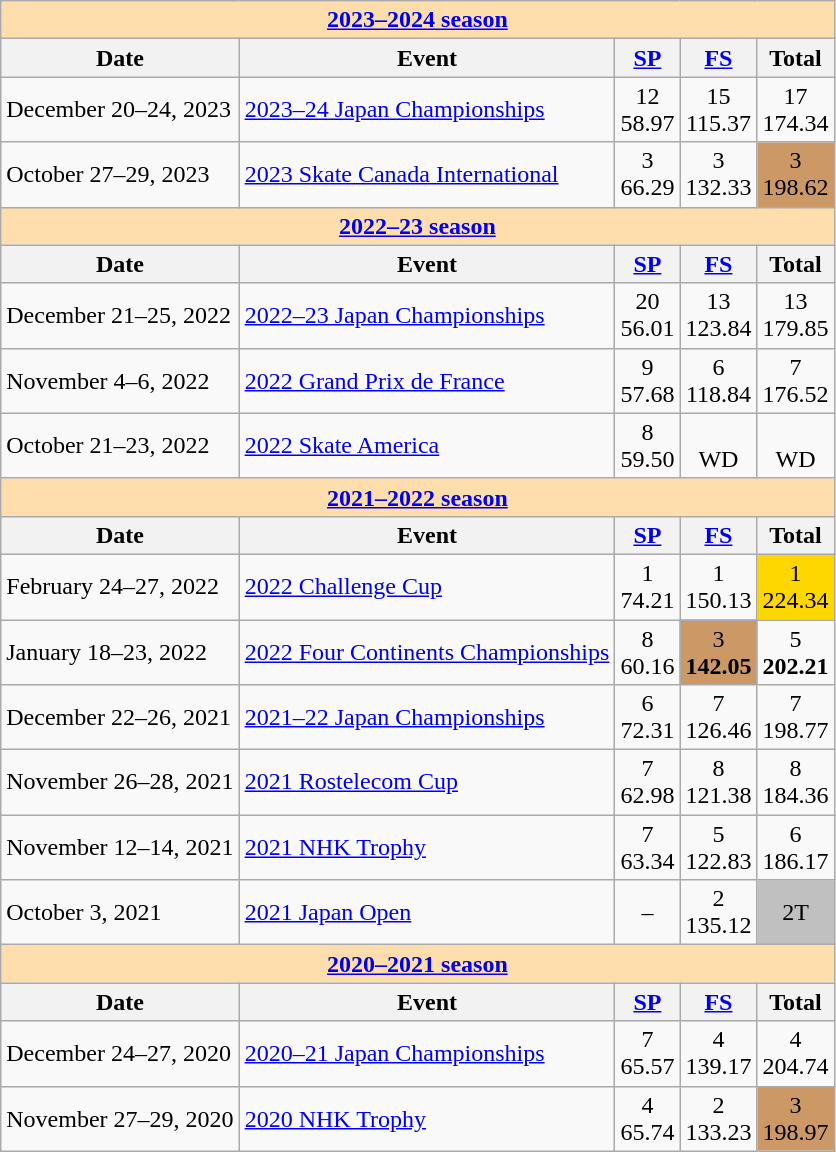<table class="wikitable">
<tr>
<th style="background-color: #ffdead; " colspan=5 align=center><a href='#'><strong>2023–2024 season</strong></a></th>
</tr>
<tr>
<th>Date</th>
<th>Event</th>
<th><a href='#'>SP</a></th>
<th><a href='#'>FS</a></th>
<th>Total</th>
</tr>
<tr>
<td>December 20–24, 2023</td>
<td><a href='#'>2023–24 Japan Championships</a></td>
<td align=center>12 <br> 58.97</td>
<td align=center>15 <br> 115.37</td>
<td align=center>17 <br> 174.34</td>
</tr>
<tr>
<td>October 27–29, 2023</td>
<td><a href='#'>2023 Skate Canada International</a></td>
<td align=center>3 <br> 66.29</td>
<td align=center>3 <br> 132.33</td>
<td align=center bgcolor=cc9966>3 <br> 198.62</td>
</tr>
<tr>
<th style="background-color: #ffdead; " colspan=5 align=center><a href='#'>2022–23 season</a></th>
</tr>
<tr>
<th>Date</th>
<th>Event</th>
<th><a href='#'>SP</a></th>
<th><a href='#'>FS</a></th>
<th>Total</th>
</tr>
<tr>
<td>December 21–25, 2022</td>
<td><a href='#'>2022–23 Japan Championships</a></td>
<td align=center>20 <br> 56.01</td>
<td align=center>13 <br> 123.84</td>
<td align=center>13 <br> 179.85</td>
</tr>
<tr>
<td>November 4–6, 2022</td>
<td><a href='#'>2022 Grand Prix de France</a></td>
<td align=center>9 <br> 57.68</td>
<td align=center>6 <br> 118.84</td>
<td align=center>7 <br> 176.52</td>
</tr>
<tr>
<td>October 21–23, 2022</td>
<td><a href='#'>2022 Skate America</a></td>
<td align=center>8 <br> 59.50</td>
<td align=center><br> WD</td>
<td align=center><br> WD</td>
</tr>
<tr>
<td style="background-color: #ffdead; " colspan=5 align=center><a href='#'><strong>2021–2022 season</strong></a></td>
</tr>
<tr>
<th>Date</th>
<th>Event</th>
<th><a href='#'>SP</a></th>
<th><a href='#'>FS</a></th>
<th>Total</th>
</tr>
<tr>
<td>February 24–27, 2022</td>
<td><a href='#'>2022 Challenge Cup</a></td>
<td align=center>1 <br> 74.21</td>
<td align=center>1 <br> 150.13</td>
<td align=center bgcolor=gold>1 <br> 224.34</td>
</tr>
<tr>
<td>January 18–23, 2022</td>
<td><a href='#'>2022 Four Continents Championships</a></td>
<td align=center>8 <br> 60.16</td>
<td align=center bgcolor=cc9966>3 <br> <strong>142.05</strong></td>
<td align=center>5 <br> <strong>202.21</strong></td>
</tr>
<tr>
<td>December 22–26, 2021</td>
<td><a href='#'>2021–22 Japan Championships</a></td>
<td align=center>6 <br> 72.31</td>
<td align=center>7 <br> 126.46</td>
<td align=center>7 <br> 198.77</td>
</tr>
<tr>
<td>November 26–28, 2021</td>
<td><a href='#'>2021 Rostelecom Cup</a></td>
<td align=center>7 <br> 62.98</td>
<td align=center>8 <br> 121.38</td>
<td align=center>8 <br> 184.36</td>
</tr>
<tr>
<td>November 12–14, 2021</td>
<td><a href='#'>2021 NHK Trophy</a></td>
<td align=center>7 <br> 63.34</td>
<td align=center>5 <br> 122.83</td>
<td align=center>6 <br> 186.17</td>
</tr>
<tr>
<td>October 3, 2021</td>
<td><a href='#'>2021 Japan Open</a></td>
<td align=center>–</td>
<td align=center>2 <br> 135.12</td>
<td align=center bgcolor=silver>2T</td>
</tr>
<tr>
<td style="background-color: #ffdead; " colspan=5 align=center><a href='#'><strong>2020–2021 season</strong></a></td>
</tr>
<tr>
<th>Date</th>
<th>Event</th>
<th><a href='#'>SP</a></th>
<th><a href='#'>FS</a></th>
<th>Total</th>
</tr>
<tr>
<td>December 24–27, 2020</td>
<td><a href='#'>2020–21 Japan Championships</a></td>
<td align=center>7 <br> 65.57</td>
<td align=center>4 <br> 139.17</td>
<td align=center>4 <br> 204.74</td>
</tr>
<tr>
<td>November 27–29, 2020</td>
<td><a href='#'>2020 NHK Trophy</a></td>
<td align=center>4 <br> 65.74</td>
<td align=center>2 <br> 133.23</td>
<td align=center bgcolor=cc9966>3 <br> 198.97</td>
</tr>
</table>
